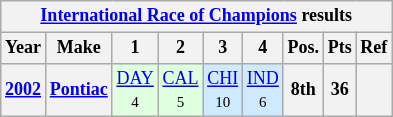<table class="wikitable" style="text-align:center; font-size:75%">
<tr>
<th colspan=9><a href='#'>International Race of Champions</a> results</th>
</tr>
<tr>
<th>Year</th>
<th>Make</th>
<th>1</th>
<th>2</th>
<th>3</th>
<th>4</th>
<th>Pos.</th>
<th>Pts</th>
<th>Ref</th>
</tr>
<tr>
<th><a href='#'>2002</a></th>
<th><a href='#'>Pontiac</a></th>
<td style="background:#DFFFDF;"><a href='#'>DAY</a><br><small>4</small></td>
<td style="background:#DFFFDF;"><a href='#'>CAL</a><br><small>5</small></td>
<td style="background:#CFEAFF;"><a href='#'>CHI</a><br><small>10</small></td>
<td style="background:#CFEAFF;"><a href='#'>IND</a><br><small>6</small></td>
<th>8th</th>
<th>36</th>
<th></th>
</tr>
</table>
